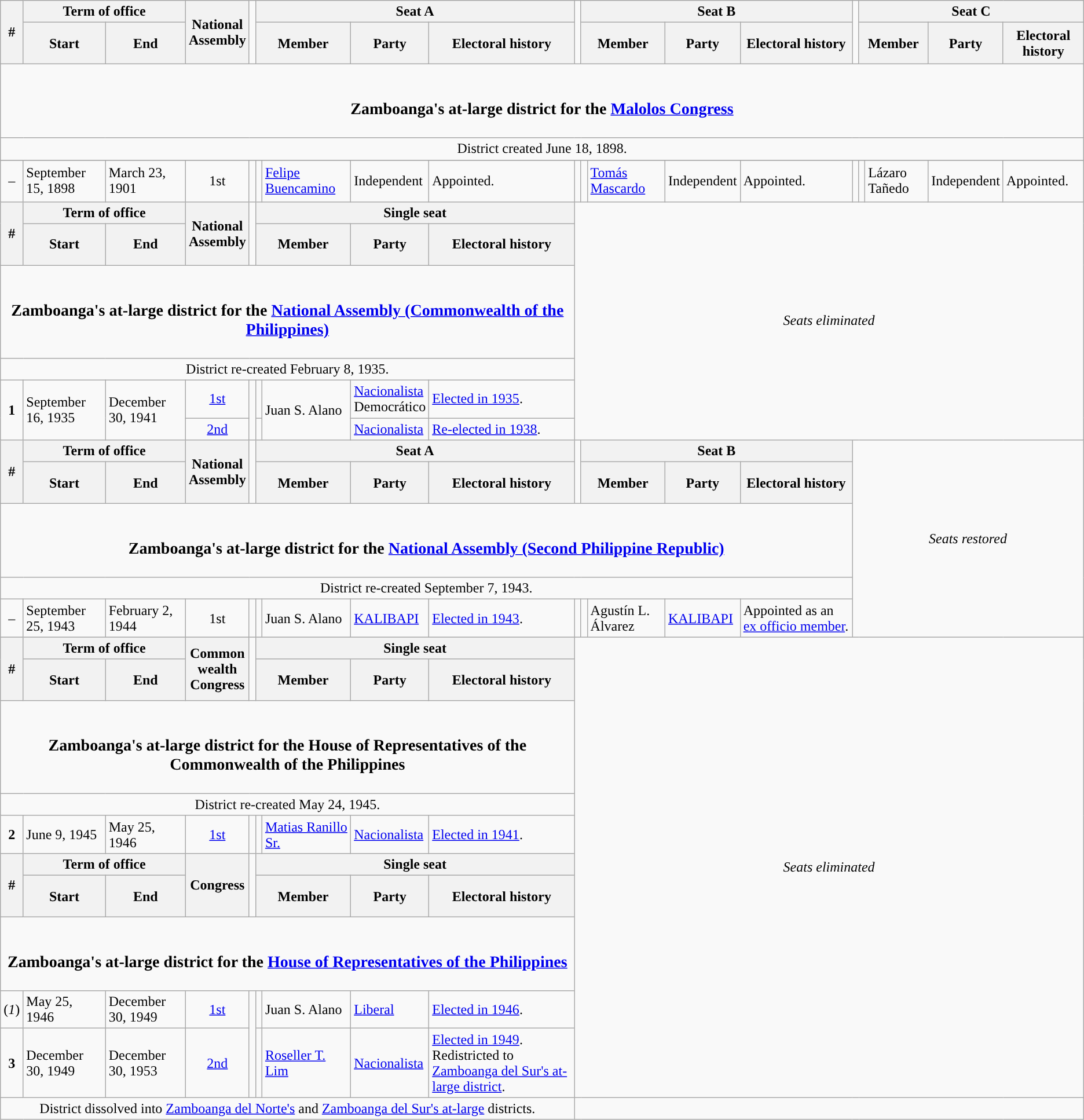<table class=wikitable>
<tr>
<th rowspan=2>#</th>
<th colspan=2>Term of office</th>
<th rowspan=2>National<br>Assembly</th>
<td rowspan=2></td>
<th colspan=4>Seat A</th>
<td rowspan=2></td>
<th colspan=4>Seat B</th>
<td rowspan=2></td>
<th colspan=4>Seat C</th>
</tr>
<tr style="height:3em">
<th>Start</th>
<th>End</th>
<th colspan="2" style="text-align:center;">Member</th>
<th>Party</th>
<th>Electoral history</th>
<th colspan="2" style="text-align:center;">Member</th>
<th>Party</th>
<th>Electoral history</th>
<th colspan="2" style="text-align:center;">Member</th>
<th>Party</th>
<th>Electoral history</th>
</tr>
<tr>
<td colspan="19" style="text-align:center;"><br><h3>Zamboanga's at-large district for the <a href='#'>Malolos Congress</a></h3></td>
</tr>
<tr>
<td colspan="19" style="text-align:center;">District created June 18, 1898.</td>
</tr>
<tr>
</tr>
<tr style="height:3em">
<td style="text-align:center;">–</td>
<td>September 15, 1898</td>
<td>March 23, 1901</td>
<td style="text-align:center;">1st</td>
<td></td>
<td style="color:inherit;background:"></td>
<td><a href='#'>Felipe Buencamino</a></td>
<td>Independent</td>
<td>Appointed.</td>
<td></td>
<td style="color:inherit;background:"></td>
<td><a href='#'>Tomás Mascardo</a></td>
<td>Independent</td>
<td>Appointed.</td>
<td></td>
<td style="color:inherit;background:"></td>
<td>Lázaro Tañedo</td>
<td>Independent</td>
<td>Appointed.</td>
</tr>
<tr>
<th rowspan=2>#</th>
<th colspan=2>Term of office</th>
<th rowspan=2>National<br>Assembly</th>
<td rowspan=2></td>
<th colspan=4>Single seat</th>
<td rowspan=6 colspan=10 style="text-align:center;"><em>Seats eliminated</em></td>
</tr>
<tr style="height:3em">
<th>Start</th>
<th>End</th>
<th colspan="2" style="text-align:center;">Member</th>
<th>Party</th>
<th>Electoral history</th>
</tr>
<tr>
<td colspan="9" style="text-align:center;"><br><h3>Zamboanga's at-large district for the <a href='#'>National Assembly (Commonwealth of the Philippines)</a></h3></td>
</tr>
<tr>
<td colspan="9" style="text-align:center;">District re-created February 8, 1935.</td>
</tr>
<tr>
<td rowspan="2" style="text-align:center;"><strong>1</strong></td>
<td rowspan="2">September 16, 1935</td>
<td rowspan="2">December 30, 1941</td>
<td style="text-align:center;"><a href='#'>1st</a></td>
<td rowspan=2></td>
<td style="color:inherit;background:"></td>
<td rowspan="2">Juan S. Alano</td>
<td><a href='#'>Nacionalista</a><br>Democrático</td>
<td><a href='#'>Elected in 1935</a>.</td>
</tr>
<tr>
<td style="text-align:center;"><a href='#'>2nd</a></td>
<td style="color:inherit;background:"></td>
<td><a href='#'>Nacionalista</a></td>
<td><a href='#'>Re-elected in 1938</a>.</td>
</tr>
<tr>
<th rowspan=2>#</th>
<th colspan=2>Term of office</th>
<th rowspan=2>National<br>Assembly</th>
<td rowspan=2></td>
<th colspan=4>Seat A</th>
<td rowspan=2></td>
<th colspan=4>Seat B</th>
<td rowspan=5 colspan=5 style="text-align:center;"><em>Seats restored</em></td>
</tr>
<tr style="height:3em">
<th>Start</th>
<th>End</th>
<th colspan="2" style="text-align:center;">Member</th>
<th>Party</th>
<th>Electoral history</th>
<th colspan="2" style="text-align:center;">Member</th>
<th>Party</th>
<th>Electoral history</th>
</tr>
<tr>
<td colspan="14" style="text-align:center;"><br><h3>Zamboanga's at-large district for the <a href='#'>National Assembly (Second Philippine Republic)</a></h3></td>
</tr>
<tr>
<td colspan="14" style="text-align:center;">District re-created September 7, 1943.</td>
</tr>
<tr>
<td style="text-align:center;">–</td>
<td>September 25, 1943</td>
<td>February 2, 1944</td>
<td style="text-align:center;">1st</td>
<td></td>
<td style="color:inherit;background:"></td>
<td>Juan S. Alano</td>
<td><a href='#'>KALIBAPI</a></td>
<td><a href='#'>Elected in 1943</a>.</td>
<td></td>
<td style="color:inherit;background:"></td>
<td>Agustín L. Álvarez</td>
<td><a href='#'>KALIBAPI</a></td>
<td>Appointed as an <a href='#'>ex officio member</a>.</td>
</tr>
<tr>
<th rowspan=2>#</th>
<th colspan=2>Term of office</th>
<th rowspan=2>Common<br>wealth<br>Congress</th>
<td rowspan=2></td>
<th colspan=4>Single seat</th>
<td rowspan=10 colspan=10 style="text-align:center;"><em>Seats eliminated</em></td>
</tr>
<tr style="height:3em">
<th>Start</th>
<th>End</th>
<th colspan="2" style="text-align:center;">Member</th>
<th>Party</th>
<th>Electoral history</th>
</tr>
<tr>
<td colspan="9" style="text-align:center;"><br><h3>Zamboanga's at-large district for the House of Representatives of the Commonwealth of the Philippines</h3></td>
</tr>
<tr>
<td colspan="9" style="text-align:center;">District re-created May 24, 1945.</td>
</tr>
<tr>
<td style="text-align:center;"><strong>2</strong></td>
<td>June 9, 1945</td>
<td>May 25, 1946</td>
<td style="text-align:center;"><a href='#'>1st</a></td>
<td></td>
<td style="color:inherit;background:"></td>
<td><a href='#'>Matias Ranillo Sr.</a></td>
<td><a href='#'>Nacionalista</a></td>
<td><a href='#'>Elected in 1941</a>.</td>
</tr>
<tr>
<th rowspan=2>#</th>
<th colspan=2>Term of office</th>
<th rowspan=2>Congress</th>
<td rowspan=2></td>
<th colspan=4>Single seat</th>
</tr>
<tr style="height:3em">
<th>Start</th>
<th>End</th>
<th colspan="2" style="text-align:center;">Member</th>
<th>Party</th>
<th>Electoral history</th>
</tr>
<tr>
<td colspan="9" style="text-align:center;"><br><h3>Zamboanga's at-large district for the <a href='#'>House of Representatives of the Philippines</a></h3></td>
</tr>
<tr>
<td style="text-align:center;">(<em>1</em>)</td>
<td>May 25, 1946</td>
<td>December 30, 1949</td>
<td style="text-align:center;"><a href='#'>1st</a></td>
<td rowspan=2></td>
<td style="color:inherit;background:"></td>
<td>Juan S. Alano</td>
<td><a href='#'>Liberal</a></td>
<td><a href='#'>Elected in 1946</a>.</td>
</tr>
<tr>
<td style="text-align:center;"><strong>3</strong></td>
<td>December 30, 1949</td>
<td>December 30, 1953</td>
<td style="text-align:center;"><a href='#'>2nd</a></td>
<td style="color:inherit;background:"></td>
<td><a href='#'>Roseller T. Lim</a></td>
<td><a href='#'>Nacionalista</a></td>
<td><a href='#'>Elected in 1949</a>.<br>Redistricted to <a href='#'>Zamboanga del Sur's at-large district</a>.</td>
</tr>
<tr>
<td colspan="9" style="text-align:center;">District dissolved into <a href='#'>Zamboanga del Norte's</a> and <a href='#'>Zamboanga del Sur's at-large</a> districts.</td>
<td colspan="10" style="text-align:center;"></td>
</tr>
</table>
